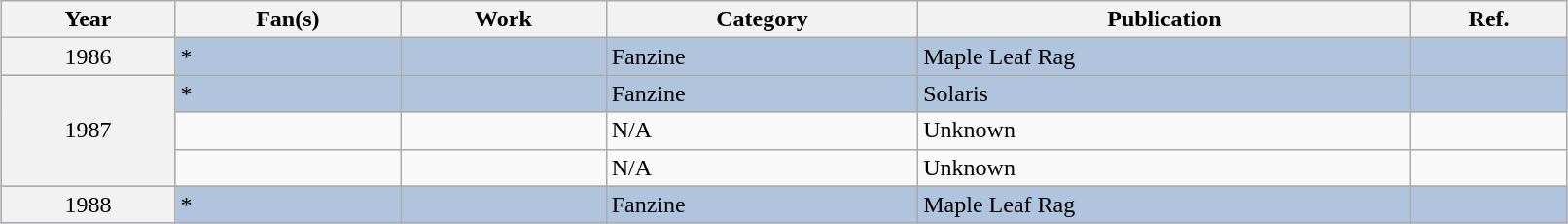<table class="sortable wikitable" width="85%" cellpadding="6" style="margin: 1em auto 1em auto">
<tr>
<th scope="col">Year</th>
<th scope="col">Fan(s)</th>
<th scope="col">Work</th>
<th scope="col">Category</th>
<th scope="col">Publication</th>
<th class="unsortable">Ref.</th>
</tr>
<tr style="background:#B0C4DE;">
<th scope="row" align="center" style="font-weight:normal;">1986</th>
<td>*</td>
<td></td>
<td>Fanzine</td>
<td>Maple Leaf Rag</td>
<td align="center"></td>
</tr>
<tr style="background:#B0C4DE;">
<th rowspan="3" scope="row" align="center" style="font-weight:normal;">1987</th>
<td>*</td>
<td></td>
<td>Fanzine</td>
<td>Solaris</td>
<td align="center"></td>
</tr>
<tr>
<td></td>
<td></td>
<td>N/A</td>
<td>Unknown</td>
<td align="center"></td>
</tr>
<tr>
<td></td>
<td></td>
<td>N/A</td>
<td>Unknown</td>
<td align="center"></td>
</tr>
<tr style="background:#B0C4DE;">
<th scope="row" align="center" style="font-weight:normal;">1988</th>
<td>*</td>
<td></td>
<td>Fanzine</td>
<td>Maple Leaf Rag</td>
<td align="center"></td>
</tr>
</table>
